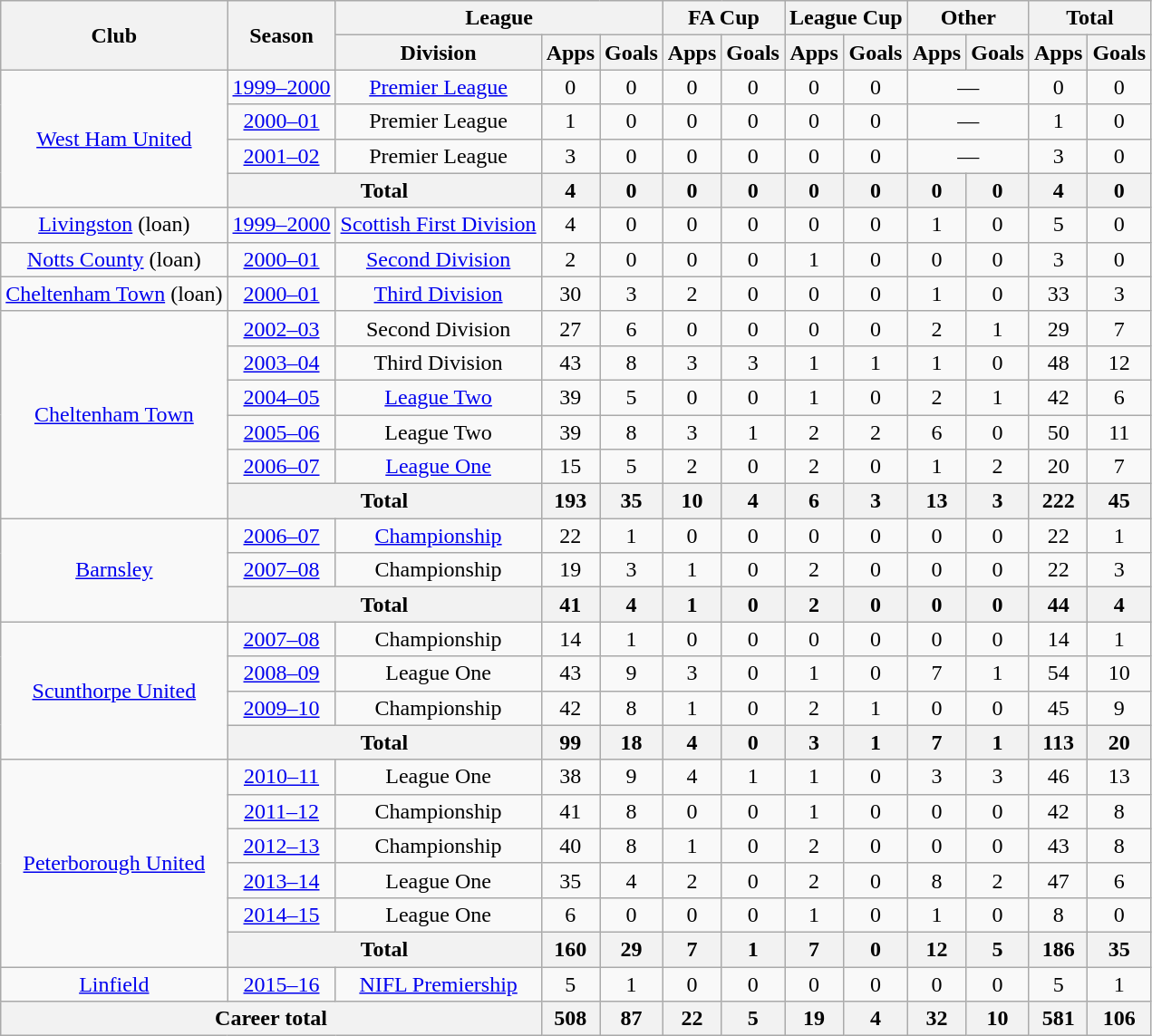<table class="wikitable" style="text-align: center;">
<tr>
<th rowspan="2">Club</th>
<th rowspan="2">Season</th>
<th colspan="3">League</th>
<th colspan="2">FA Cup</th>
<th colspan="2">League Cup</th>
<th colspan="2">Other</th>
<th colspan="2">Total</th>
</tr>
<tr>
<th>Division</th>
<th>Apps</th>
<th>Goals</th>
<th>Apps</th>
<th>Goals</th>
<th>Apps</th>
<th>Goals</th>
<th>Apps</th>
<th>Goals</th>
<th>Apps</th>
<th>Goals</th>
</tr>
<tr>
<td rowspan=4><a href='#'>West Ham United</a></td>
<td><a href='#'>1999–2000</a></td>
<td><a href='#'>Premier League</a></td>
<td>0</td>
<td>0</td>
<td>0</td>
<td>0</td>
<td>0</td>
<td>0</td>
<td colspan=2>—</td>
<td>0</td>
<td>0</td>
</tr>
<tr>
<td><a href='#'>2000–01</a></td>
<td>Premier League</td>
<td>1</td>
<td>0</td>
<td>0</td>
<td>0</td>
<td>0</td>
<td>0</td>
<td colspan=2>—</td>
<td>1</td>
<td>0</td>
</tr>
<tr>
<td><a href='#'>2001–02</a></td>
<td>Premier League</td>
<td>3</td>
<td>0</td>
<td>0</td>
<td>0</td>
<td>0</td>
<td>0</td>
<td colspan=2>—</td>
<td>3</td>
<td>0</td>
</tr>
<tr>
<th colspan=2>Total</th>
<th>4</th>
<th>0</th>
<th>0</th>
<th>0</th>
<th>0</th>
<th>0</th>
<th>0</th>
<th>0</th>
<th>4</th>
<th>0</th>
</tr>
<tr>
<td><a href='#'>Livingston</a> (loan)</td>
<td><a href='#'>1999–2000</a></td>
<td><a href='#'>Scottish First Division</a></td>
<td>4</td>
<td>0</td>
<td>0</td>
<td>0</td>
<td>0</td>
<td>0</td>
<td>1</td>
<td>0</td>
<td>5</td>
<td>0</td>
</tr>
<tr>
<td><a href='#'>Notts County</a> (loan)</td>
<td><a href='#'>2000–01</a></td>
<td><a href='#'>Second Division</a></td>
<td>2</td>
<td>0</td>
<td>0</td>
<td>0</td>
<td>1</td>
<td>0</td>
<td>0</td>
<td>0</td>
<td>3</td>
<td>0</td>
</tr>
<tr>
<td><a href='#'>Cheltenham Town</a> (loan)</td>
<td><a href='#'>2000–01</a></td>
<td><a href='#'>Third Division</a></td>
<td>30</td>
<td>3</td>
<td>2</td>
<td>0</td>
<td>0</td>
<td>0</td>
<td>1</td>
<td>0</td>
<td>33</td>
<td>3</td>
</tr>
<tr>
<td rowspan=6><a href='#'>Cheltenham Town</a></td>
<td><a href='#'>2002–03</a></td>
<td>Second Division</td>
<td>27</td>
<td>6</td>
<td>0</td>
<td>0</td>
<td>0</td>
<td>0</td>
<td>2</td>
<td>1</td>
<td>29</td>
<td>7</td>
</tr>
<tr>
<td><a href='#'>2003–04</a></td>
<td>Third Division</td>
<td>43</td>
<td>8</td>
<td>3</td>
<td>3</td>
<td>1</td>
<td>1</td>
<td>1</td>
<td>0</td>
<td>48</td>
<td>12</td>
</tr>
<tr>
<td><a href='#'>2004–05</a></td>
<td><a href='#'>League Two</a></td>
<td>39</td>
<td>5</td>
<td>0</td>
<td>0</td>
<td>1</td>
<td>0</td>
<td>2</td>
<td>1</td>
<td>42</td>
<td>6</td>
</tr>
<tr>
<td><a href='#'>2005–06</a></td>
<td>League Two</td>
<td>39</td>
<td>8</td>
<td>3</td>
<td>1</td>
<td>2</td>
<td>2</td>
<td>6</td>
<td>0</td>
<td>50</td>
<td>11</td>
</tr>
<tr>
<td><a href='#'>2006–07</a></td>
<td><a href='#'>League One</a></td>
<td>15</td>
<td>5</td>
<td>2</td>
<td>0</td>
<td>2</td>
<td>0</td>
<td>1</td>
<td>2</td>
<td>20</td>
<td>7</td>
</tr>
<tr>
<th colspan=2>Total</th>
<th>193</th>
<th>35</th>
<th>10</th>
<th>4</th>
<th>6</th>
<th>3</th>
<th>13</th>
<th>3</th>
<th>222</th>
<th>45</th>
</tr>
<tr>
<td rowspan=3><a href='#'>Barnsley</a></td>
<td><a href='#'>2006–07</a></td>
<td><a href='#'>Championship</a></td>
<td>22</td>
<td>1</td>
<td>0</td>
<td>0</td>
<td>0</td>
<td>0</td>
<td>0</td>
<td>0</td>
<td>22</td>
<td>1</td>
</tr>
<tr>
<td><a href='#'>2007–08</a></td>
<td>Championship</td>
<td>19</td>
<td>3</td>
<td>1</td>
<td>0</td>
<td>2</td>
<td>0</td>
<td>0</td>
<td>0</td>
<td>22</td>
<td>3</td>
</tr>
<tr>
<th colspan=2>Total</th>
<th>41</th>
<th>4</th>
<th>1</th>
<th>0</th>
<th>2</th>
<th>0</th>
<th>0</th>
<th>0</th>
<th>44</th>
<th>4</th>
</tr>
<tr>
<td rowspan=4><a href='#'>Scunthorpe United</a></td>
<td><a href='#'>2007–08</a></td>
<td>Championship</td>
<td>14</td>
<td>1</td>
<td>0</td>
<td>0</td>
<td>0</td>
<td>0</td>
<td>0</td>
<td>0</td>
<td>14</td>
<td>1</td>
</tr>
<tr>
<td><a href='#'>2008–09</a></td>
<td>League One</td>
<td>43</td>
<td>9</td>
<td>3</td>
<td>0</td>
<td>1</td>
<td>0</td>
<td>7</td>
<td>1</td>
<td>54</td>
<td>10</td>
</tr>
<tr>
<td><a href='#'>2009–10</a></td>
<td>Championship</td>
<td>42</td>
<td>8</td>
<td>1</td>
<td>0</td>
<td>2</td>
<td>1</td>
<td>0</td>
<td>0</td>
<td>45</td>
<td>9</td>
</tr>
<tr>
<th colspan=2>Total</th>
<th>99</th>
<th>18</th>
<th>4</th>
<th>0</th>
<th>3</th>
<th>1</th>
<th>7</th>
<th>1</th>
<th>113</th>
<th>20</th>
</tr>
<tr>
<td rowspan=6><a href='#'>Peterborough United</a></td>
<td><a href='#'>2010–11</a></td>
<td>League One</td>
<td>38</td>
<td>9</td>
<td>4</td>
<td>1</td>
<td>1</td>
<td>0</td>
<td>3</td>
<td>3</td>
<td>46</td>
<td>13</td>
</tr>
<tr>
<td><a href='#'>2011–12</a></td>
<td>Championship</td>
<td>41</td>
<td>8</td>
<td>0</td>
<td>0</td>
<td>1</td>
<td>0</td>
<td>0</td>
<td>0</td>
<td>42</td>
<td>8</td>
</tr>
<tr>
<td><a href='#'>2012–13</a></td>
<td>Championship</td>
<td>40</td>
<td>8</td>
<td>1</td>
<td>0</td>
<td>2</td>
<td>0</td>
<td>0</td>
<td>0</td>
<td>43</td>
<td>8</td>
</tr>
<tr>
<td><a href='#'>2013–14</a></td>
<td>League One</td>
<td>35</td>
<td>4</td>
<td>2</td>
<td>0</td>
<td>2</td>
<td>0</td>
<td>8</td>
<td>2</td>
<td>47</td>
<td>6</td>
</tr>
<tr>
<td><a href='#'>2014–15</a></td>
<td>League One</td>
<td>6</td>
<td>0</td>
<td>0</td>
<td>0</td>
<td>1</td>
<td>0</td>
<td>1</td>
<td>0</td>
<td>8</td>
<td>0</td>
</tr>
<tr>
<th colspan=2>Total</th>
<th>160</th>
<th>29</th>
<th>7</th>
<th>1</th>
<th>7</th>
<th>0</th>
<th>12</th>
<th>5</th>
<th>186</th>
<th>35</th>
</tr>
<tr>
<td><a href='#'>Linfield</a></td>
<td><a href='#'>2015–16</a></td>
<td><a href='#'>NIFL Premiership</a></td>
<td>5</td>
<td>1</td>
<td>0</td>
<td>0</td>
<td>0</td>
<td>0</td>
<td>0</td>
<td>0</td>
<td>5</td>
<td>1</td>
</tr>
<tr>
<th colspan="3">Career total</th>
<th>508</th>
<th>87</th>
<th>22</th>
<th>5</th>
<th>19</th>
<th>4</th>
<th>32</th>
<th>10</th>
<th>581</th>
<th>106</th>
</tr>
</table>
